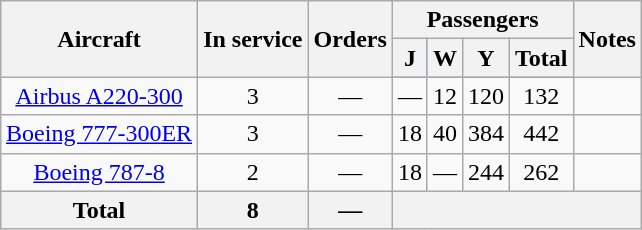<table class="wikitable" style="margin:1em auto; text-align:center;">
<tr>
<th rowspan="2">Aircraft</th>
<th rowspan="2">In service</th>
<th rowspan="2">Orders</th>
<th colspan="4">Passengers</th>
<th rowspan="2">Notes</th>
</tr>
<tr style="background:#09c;">
<th><abbr>J</abbr></th>
<th><abbr>W</abbr></th>
<th><abbr>Y</abbr></th>
<th>Total</th>
</tr>
<tr>
<td><a href='#'>Airbus A220-300</a></td>
<td>3</td>
<td>—</td>
<td>—</td>
<td>12</td>
<td>120</td>
<td>132</td>
<td></td>
</tr>
<tr>
<td><a href='#'>Boeing 777-300ER</a></td>
<td>3</td>
<td>—</td>
<td>18</td>
<td>40</td>
<td>384</td>
<td>442</td>
<td></td>
</tr>
<tr>
<td><a href='#'>Boeing 787-8</a></td>
<td>2</td>
<td>—</td>
<td>18</td>
<td>—</td>
<td>244</td>
<td>262</td>
<td></td>
</tr>
<tr>
<th>Total</th>
<th>8</th>
<th>—</th>
<th colspan="5"></th>
</tr>
</table>
